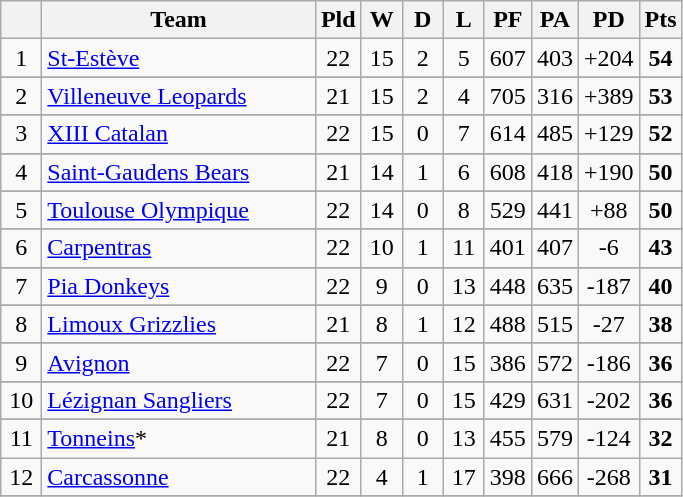<table class="wikitable" style="text-align:center;">
<tr>
<th width=20 abbr="Position"></th>
<th width=175>Team</th>
<th width=20 abbr="Played">Pld</th>
<th width=20 abbr="Won">W</th>
<th width=20 abbr="Drawn">D</th>
<th width=20 abbr="Lost">L</th>
<th width=20 abbr="Points for">PF</th>
<th width=20 abbr="Points against">PA</th>
<th width=20 abbr="Points difference">PD</th>
<th width=20 abbr="Points">Pts</th>
</tr>
<tr>
<td>1</td>
<td style="text-align:left;"> <a href='#'>St-Estève</a></td>
<td>22</td>
<td>15</td>
<td>2</td>
<td>5</td>
<td>607</td>
<td>403</td>
<td>+204</td>
<td><strong>54</strong></td>
</tr>
<tr>
</tr>
<tr>
<td>2</td>
<td style="text-align:left;"> <a href='#'>Villeneuve Leopards</a></td>
<td>21</td>
<td>15</td>
<td>2</td>
<td>4</td>
<td>705</td>
<td>316</td>
<td>+389</td>
<td><strong>53</strong></td>
</tr>
<tr>
</tr>
<tr>
<td>3</td>
<td style="text-align:left;"> <a href='#'>XIII Catalan</a></td>
<td>22</td>
<td>15</td>
<td>0</td>
<td>7</td>
<td>614</td>
<td>485</td>
<td>+129</td>
<td><strong>52</strong></td>
</tr>
<tr>
</tr>
<tr>
<td>4</td>
<td style="text-align:left;"> <a href='#'>Saint-Gaudens Bears</a></td>
<td>21</td>
<td>14</td>
<td>1</td>
<td>6</td>
<td>608</td>
<td>418</td>
<td>+190</td>
<td><strong>50</strong></td>
</tr>
<tr>
</tr>
<tr>
<td>5</td>
<td style="text-align:left;"> <a href='#'>Toulouse Olympique</a></td>
<td>22</td>
<td>14</td>
<td>0</td>
<td>8</td>
<td>529</td>
<td>441</td>
<td>+88</td>
<td><strong>50</strong></td>
</tr>
<tr>
</tr>
<tr>
<td>6</td>
<td style="text-align:left;"> <a href='#'>Carpentras</a></td>
<td>22</td>
<td>10</td>
<td>1</td>
<td>11</td>
<td>401</td>
<td>407</td>
<td>-6</td>
<td><strong>43</strong></td>
</tr>
<tr>
</tr>
<tr>
<td>7</td>
<td style="text-align:left;"> <a href='#'>Pia Donkeys</a></td>
<td>22</td>
<td>9</td>
<td>0</td>
<td>13</td>
<td>448</td>
<td>635</td>
<td>-187</td>
<td><strong>40</strong></td>
</tr>
<tr>
</tr>
<tr>
<td>8</td>
<td style="text-align:left;"> <a href='#'>Limoux Grizzlies</a></td>
<td>21</td>
<td>8</td>
<td>1</td>
<td>12</td>
<td>488</td>
<td>515</td>
<td>-27</td>
<td><strong>38</strong></td>
</tr>
<tr>
</tr>
<tr>
<td>9</td>
<td style="text-align:left"> <a href='#'>Avignon</a></td>
<td>22</td>
<td>7</td>
<td>0</td>
<td>15</td>
<td>386</td>
<td>572</td>
<td>-186</td>
<td><strong>36</strong></td>
</tr>
<tr>
</tr>
<tr>
<td>10</td>
<td style="text-align:left;"> <a href='#'>Lézignan Sangliers</a></td>
<td>22</td>
<td>7</td>
<td>0</td>
<td>15</td>
<td>429</td>
<td>631</td>
<td>-202</td>
<td><strong>36</strong></td>
</tr>
<tr>
</tr>
<tr>
<td>11</td>
<td style="text-align:left;"><a href='#'>Tonneins</a>*</td>
<td>21</td>
<td>8</td>
<td>0</td>
<td>13</td>
<td>455</td>
<td>579</td>
<td>-124</td>
<td><strong>32</strong></td>
</tr>
<tr>
<td>12</td>
<td style="text-align:left;"> <a href='#'>Carcassonne</a></td>
<td>22</td>
<td>4</td>
<td>1</td>
<td>17</td>
<td>398</td>
<td>666</td>
<td>-268</td>
<td><strong>31</strong></td>
</tr>
<tr>
</tr>
</table>
